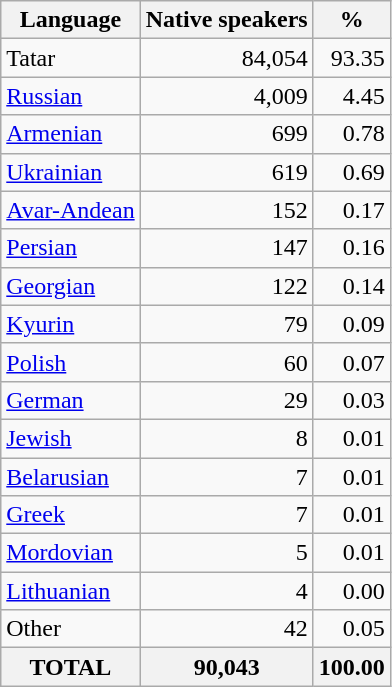<table class="wikitable sortable">
<tr>
<th>Language</th>
<th>Native speakers</th>
<th>%</th>
</tr>
<tr>
<td>Tatar</td>
<td align="right">84,054</td>
<td align="right">93.35</td>
</tr>
<tr>
<td><a href='#'>Russian</a></td>
<td align="right">4,009</td>
<td align="right">4.45</td>
</tr>
<tr>
<td><a href='#'>Armenian</a></td>
<td align="right">699</td>
<td align="right">0.78</td>
</tr>
<tr>
<td><a href='#'>Ukrainian</a></td>
<td align="right">619</td>
<td align="right">0.69</td>
</tr>
<tr>
<td><a href='#'>Avar-Andean</a></td>
<td align="right">152</td>
<td align="right">0.17</td>
</tr>
<tr>
<td><a href='#'>Persian</a></td>
<td align="right">147</td>
<td align="right">0.16</td>
</tr>
<tr>
<td><a href='#'>Georgian</a></td>
<td align="right">122</td>
<td align="right">0.14</td>
</tr>
<tr>
<td><a href='#'>Kyurin</a></td>
<td align="right">79</td>
<td align="right">0.09</td>
</tr>
<tr>
<td><a href='#'>Polish</a></td>
<td align="right">60</td>
<td align="right">0.07</td>
</tr>
<tr>
<td><a href='#'>German</a></td>
<td align="right">29</td>
<td align="right">0.03</td>
</tr>
<tr>
<td><a href='#'>Jewish</a></td>
<td align="right">8</td>
<td align="right">0.01</td>
</tr>
<tr>
<td><a href='#'>Belarusian</a></td>
<td align="right">7</td>
<td align="right">0.01</td>
</tr>
<tr>
<td><a href='#'>Greek</a></td>
<td align="right">7</td>
<td align="right">0.01</td>
</tr>
<tr>
<td><a href='#'>Mordovian</a></td>
<td align="right">5</td>
<td align="right">0.01</td>
</tr>
<tr>
<td><a href='#'>Lithuanian</a></td>
<td align="right">4</td>
<td align="right">0.00</td>
</tr>
<tr>
<td>Other</td>
<td align="right">42</td>
<td align="right">0.05</td>
</tr>
<tr>
<th>TOTAL</th>
<th>90,043</th>
<th>100.00</th>
</tr>
</table>
